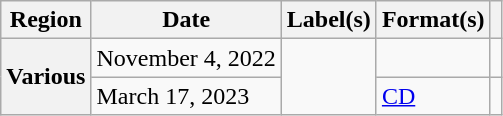<table class="wikitable plainrowheaders">
<tr>
<th scope="col">Region</th>
<th scope="col">Date</th>
<th scope="col">Label(s)</th>
<th scope="col">Format(s)</th>
<th scope="col"></th>
</tr>
<tr>
<th scope="row" rowspan="2">Various</th>
<td>November 4, 2022</td>
<td rowspan="2"></td>
<td></td>
<td style="text-align: center"></td>
</tr>
<tr>
<td>March 17, 2023</td>
<td><a href='#'>CD</a></td>
<td style="text-align: center"></td>
</tr>
</table>
